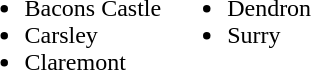<table border="0">
<tr>
<td valign="top"><br><ul><li>Bacons Castle</li><li>Carsley</li><li>Claremont</li></ul></td>
<td valign="top"><br><ul><li>Dendron</li><li>Surry</li></ul></td>
</tr>
</table>
